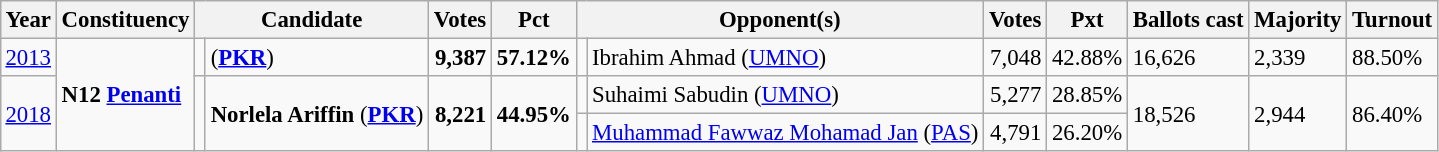<table class="wikitable" style="margin:0.5em ; font-size:95%">
<tr>
<th>Year</th>
<th>Constituency</th>
<th colspan=2>Candidate</th>
<th>Votes</th>
<th>Pct</th>
<th colspan=2>Opponent(s)</th>
<th>Votes</th>
<th>Pxt</th>
<th>Ballots cast</th>
<th>Majority</th>
<th>Turnout</th>
</tr>
<tr>
<td><a href='#'>2013</a></td>
<td rowspan=3><strong>N12 <a href='#'>Penanti</a></strong></td>
<td></td>
<td> (<a href='#'><strong>PKR</strong></a>)</td>
<td align="right"><strong>9,387</strong></td>
<td><strong>57.12%</strong></td>
<td></td>
<td>Ibrahim Ahmad (<a href='#'>UMNO</a>)</td>
<td align="right">7,048</td>
<td>42.88%</td>
<td>16,626</td>
<td>2,339</td>
<td>88.50%</td>
</tr>
<tr>
<td rowspan=2><a href='#'>2018</a></td>
<td rowspan=2 ></td>
<td rowspan=2><strong>Norlela Ariffin</strong> (<a href='#'><strong>PKR</strong></a>)</td>
<td rowspan=2 align="right"><strong>8,221</strong></td>
<td rowspan=2><strong>44.95%</strong></td>
<td></td>
<td>Suhaimi Sabudin (<a href='#'>UMNO</a>)</td>
<td align="right">5,277</td>
<td>28.85%</td>
<td rowspan=2>18,526</td>
<td rowspan=2>2,944</td>
<td rowspan=2>86.40%</td>
</tr>
<tr>
<td></td>
<td><a href='#'>Muhammad Fawwaz Mohamad Jan</a> (<a href='#'>PAS</a>)</td>
<td align="right">4,791</td>
<td>26.20%</td>
</tr>
</table>
